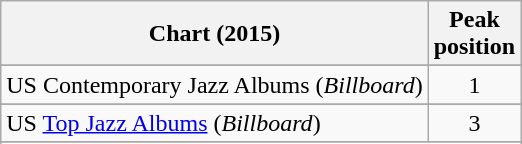<table class="wikitable sortable plainrowheaders">
<tr>
<th scope="col">Chart (2015)</th>
<th scope="col">Peak<br>position</th>
</tr>
<tr>
</tr>
<tr>
<td>US Contemporary Jazz Albums (<em>Billboard</em>)</td>
<td style="text-align:center;">1</td>
</tr>
<tr>
</tr>
<tr>
</tr>
<tr>
<td>US <a href='#'>Top Jazz Albums</a> (<em>Billboard</em>)</td>
<td style="text-align:center;">3</td>
</tr>
<tr>
</tr>
<tr>
</tr>
</table>
